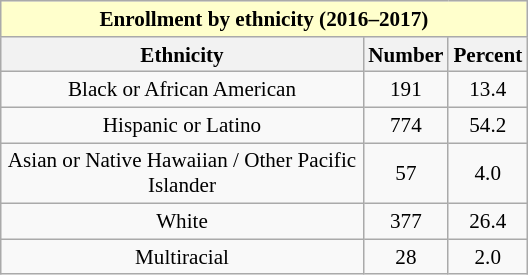<table class="wikitable collapsible collapsed" style="float: right; clear: right; margin-left:1em; width:25em;font-size:88%;text-align:center;">
<tr>
<th colspan="3" style="background:#ffc">Enrollment by ethnicity (2016–2017)</th>
</tr>
<tr>
<th>Ethnicity</th>
<th>Number</th>
<th>Percent</th>
</tr>
<tr>
<td>Black or African American</td>
<td>191</td>
<td>13.4</td>
</tr>
<tr>
<td>Hispanic or Latino</td>
<td>774</td>
<td>54.2</td>
</tr>
<tr>
<td>Asian or Native Hawaiian / Other Pacific Islander</td>
<td>57</td>
<td>4.0</td>
</tr>
<tr>
<td>White</td>
<td>377</td>
<td>26.4</td>
</tr>
<tr>
<td>Multiracial</td>
<td>28</td>
<td>2.0</td>
</tr>
</table>
